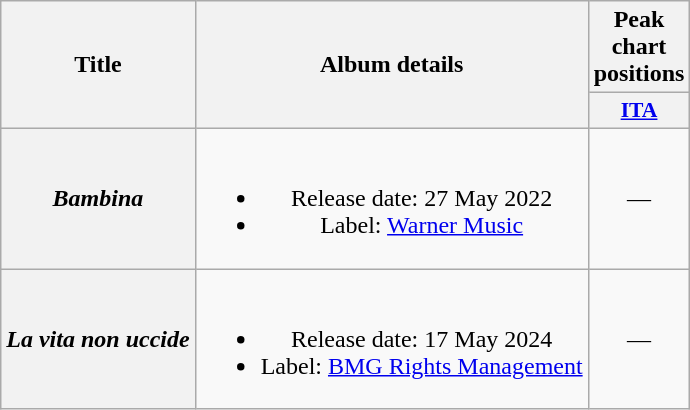<table class="wikitable plainrowheaders" style="text-align:center;">
<tr>
<th scope="col" rowspan="2">Title</th>
<th scope="col" rowspan="2">Album details</th>
<th scope="col" colspan="1">Peak chart positions</th>
</tr>
<tr>
<th scope="col" style="width:3em;font-size:90%;"><a href='#'>ITA</a><br></th>
</tr>
<tr>
<th scope="row"><em>Bambina</em></th>
<td><br><ul><li>Release date: 27 May 2022</li><li>Label: <a href='#'>Warner Music</a></li></ul></td>
<td>—</td>
</tr>
<tr>
<th scope="row"><em>La vita non uccide</em></th>
<td><br><ul><li>Release date: 17 May 2024</li><li>Label: <a href='#'>BMG Rights Management</a></li></ul></td>
<td>—</td>
</tr>
</table>
